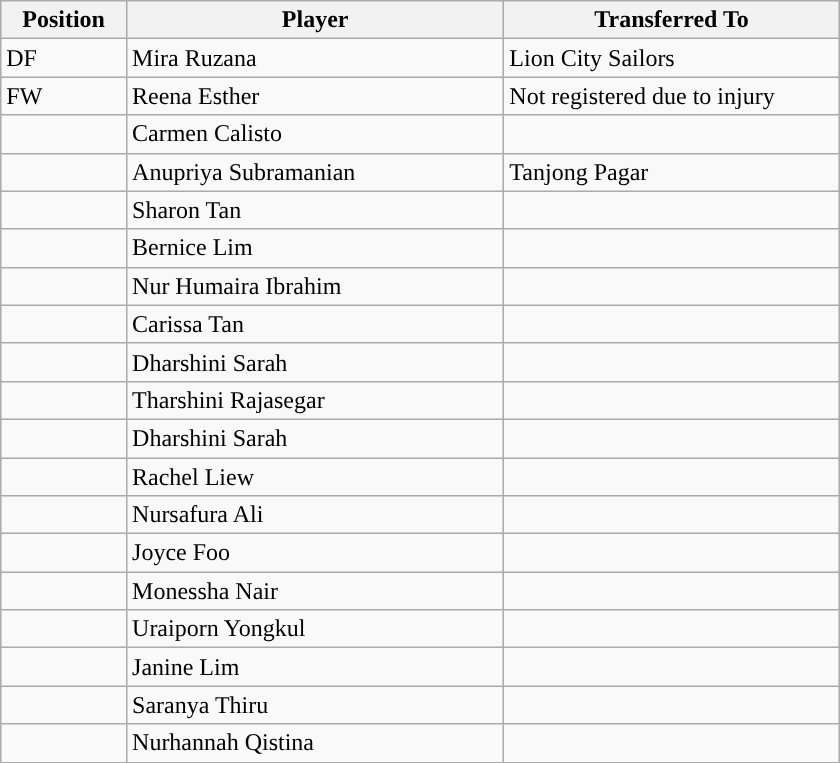<table class="wikitable sortable" style="width:35em; text-align:center; font-size:100%; text-align:left;">
<tr>
<th style="width:15%;">Position</th>
<th style="width:45%;">Player</th>
<th style="width:40%;">Transferred To</th>
</tr>
<tr>
<td>DF</td>
<td> Mira Ruzana</td>
<td> Lion City Sailors</td>
</tr>
<tr>
<td>FW</td>
<td> Reena Esther</td>
<td>Not registered due to injury</td>
</tr>
<tr>
<td></td>
<td> Carmen Calisto</td>
<td></td>
</tr>
<tr>
<td></td>
<td> Anupriya Subramanian</td>
<td> Tanjong Pagar</td>
</tr>
<tr>
<td></td>
<td> Sharon Tan</td>
<td></td>
</tr>
<tr>
<td></td>
<td> Bernice Lim</td>
<td></td>
</tr>
<tr>
<td></td>
<td> Nur Humaira Ibrahim</td>
<td></td>
</tr>
<tr>
<td></td>
<td> Carissa Tan</td>
<td></td>
</tr>
<tr>
<td></td>
<td> Dharshini Sarah</td>
<td></td>
</tr>
<tr>
<td></td>
<td> Tharshini Rajasegar</td>
<td></td>
</tr>
<tr>
<td></td>
<td> Dharshini Sarah</td>
<td></td>
</tr>
<tr>
<td></td>
<td> Rachel Liew</td>
<td></td>
</tr>
<tr>
<td></td>
<td> Nursafura Ali</td>
<td></td>
</tr>
<tr>
<td></td>
<td> Joyce Foo</td>
<td></td>
</tr>
<tr>
<td></td>
<td> Monessha Nair</td>
<td></td>
</tr>
<tr>
<td></td>
<td> Uraiporn Yongkul</td>
<td></td>
</tr>
<tr>
<td></td>
<td> Janine Lim</td>
<td></td>
</tr>
<tr>
<td></td>
<td> Saranya Thiru</td>
<td></td>
</tr>
<tr>
<td></td>
<td> Nurhannah Qistina</td>
<td></td>
</tr>
<tr>
</tr>
</table>
